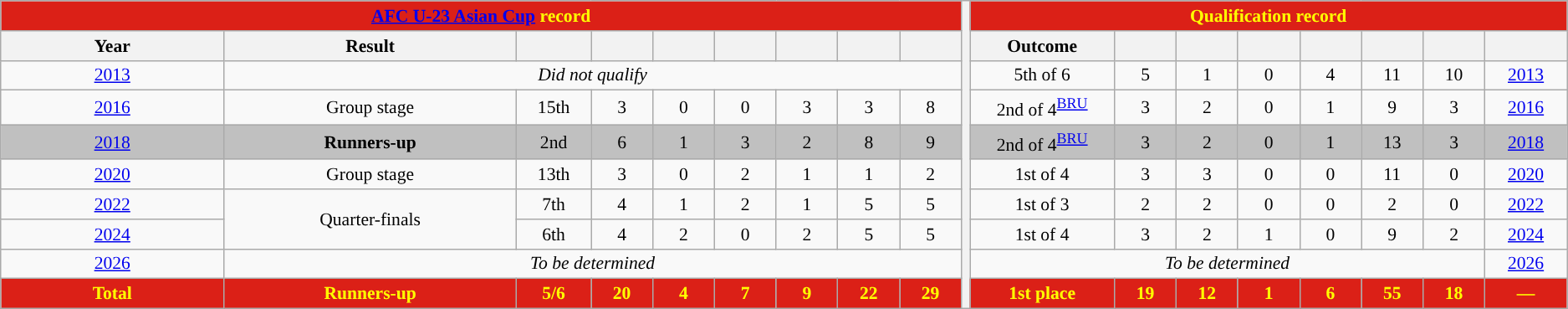<table class="wikitable" style="text-align: center;font-size:90%;">
<tr>
<th colspan="9" style="background: #DB2017; color: #FFFF00;"><a href='#'>AFC U-23 Asian Cup</a> record</th>
<th style="width:0.5%;" rowspan=10></th>
<th colspan="8" style="background: #DB2017; color: #FFFF00;">Qualification record</th>
</tr>
<tr>
<th width="90">Year</th>
<th width="120">Result</th>
<th width="20"></th>
<th width="20"></th>
<th width="20"></th>
<th width="20"></th>
<th width="20"></th>
<th width="20"></th>
<th width="20"></th>
<th width="20">Outcome</th>
<th width="20"></th>
<th width="20"></th>
<th width="20"></th>
<th width="20"></th>
<th width="20"></th>
<th width="20"></th>
<th width="20"></th>
</tr>
<tr>
<td> <a href='#'>2013</a></td>
<td colspan="8"><em>Did not qualify</em></td>
<td>5th of 6</td>
<td>5</td>
<td>1</td>
<td>0</td>
<td>4</td>
<td>11</td>
<td>10</td>
<td><a href='#'>2013</a></td>
</tr>
<tr>
<td> <a href='#'>2016</a></td>
<td>Group stage</td>
<td>15th</td>
<td>3</td>
<td>0</td>
<td>0</td>
<td>3</td>
<td>3</td>
<td>8</td>
<td>2nd of 4<sup><a href='#'>BRU</a></sup></td>
<td>3</td>
<td>2</td>
<td>0</td>
<td>1</td>
<td>9</td>
<td>3</td>
<td><a href='#'>2016</a></td>
</tr>
<tr style="background-color:silver;">
<td> <a href='#'>2018</a></td>
<td><strong>Runners-up</strong></td>
<td>2nd</td>
<td>6</td>
<td>1</td>
<td>3</td>
<td>2</td>
<td>8</td>
<td>9</td>
<td>2nd of 4<sup><a href='#'>BRU</a> </sup></td>
<td>3</td>
<td>2</td>
<td>0</td>
<td>1</td>
<td>13</td>
<td>3</td>
<td><a href='#'>2018</a></td>
</tr>
<tr>
<td> <a href='#'>2020</a></td>
<td>Group stage</td>
<td>13th</td>
<td>3</td>
<td>0</td>
<td>2</td>
<td>1</td>
<td>1</td>
<td>2</td>
<td>1st of 4</td>
<td>3</td>
<td>3</td>
<td>0</td>
<td>0</td>
<td>11</td>
<td>0</td>
<td><a href='#'>2020</a></td>
</tr>
<tr>
<td> <a href='#'>2022</a></td>
<td rowspan="2">Quarter-finals</td>
<td>7th</td>
<td>4</td>
<td>1</td>
<td>2</td>
<td>1</td>
<td>5</td>
<td>5</td>
<td>1st of 3</td>
<td>2</td>
<td>2</td>
<td>0</td>
<td>0</td>
<td>2</td>
<td>0</td>
<td><a href='#'>2022</a></td>
</tr>
<tr>
<td> <a href='#'>2024</a></td>
<td>6th</td>
<td>4</td>
<td>2</td>
<td>0</td>
<td>2</td>
<td>5</td>
<td>5</td>
<td>1st of 4</td>
<td>3</td>
<td>2</td>
<td>1</td>
<td>0</td>
<td>9</td>
<td>2</td>
<td><a href='#'>2024</a></td>
</tr>
<tr>
<td> <a href='#'>2026</a></td>
<td colspan="8"><em>To be determined</em></td>
<td colspan="7"><em>To be determined</em></td>
<td><a href='#'>2026</a></td>
</tr>
<tr>
<td colspan="1" style="background: #DB2017; color: #FFFF00;"><strong>Total</strong></td>
<td style="background: #DB2017; color: #FFFF00;"><strong>Runners-up</strong></td>
<td style="background: #DB2017; color: #FFFF00;"><strong>5/6</strong></td>
<td style="background: #DB2017; color: #FFFF00;"><strong>20</strong></td>
<td style="background: #DB2017; color: #FFFF00;"><strong>4</strong></td>
<td style="background: #DB2017; color: #FFFF00;"><strong>7</strong></td>
<td style="background: #DB2017; color: #FFFF00;"><strong>9</strong></td>
<td style="background: #DB2017; color: #FFFF00;"><strong>22</strong></td>
<td style="background: #DB2017; color: #FFFF00;"><strong>29</strong></td>
<td style="background: #DB2017; color: #FFFF00;"><strong>1st place</strong></td>
<td style="background: #DB2017; color: #FFFF00;"><strong>19</strong></td>
<td style="background: #DB2017; color: #FFFF00;"><strong>12</strong></td>
<td style="background: #DB2017; color: #FFFF00;"><strong>1</strong></td>
<td style="background: #DB2017; color: #FFFF00;"><strong>6</strong></td>
<td style="background: #DB2017; color: #FFFF00;"><strong>55</strong></td>
<td style="background: #DB2017; color: #FFFF00;"><strong>18</strong></td>
<td style="background: #DB2017; color: #FFFF00;"><strong>—</strong></td>
</tr>
</table>
